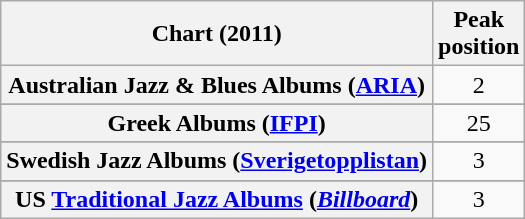<table class="wikitable sortable plainrowheaders" style="text-align:center">
<tr>
<th scope="col">Chart (2011)</th>
<th scope="col">Peak<br>position</th>
</tr>
<tr>
<th scope="row">Australian Jazz & Blues Albums (<a href='#'>ARIA</a>)</th>
<td>2</td>
</tr>
<tr>
</tr>
<tr>
</tr>
<tr>
</tr>
<tr>
</tr>
<tr>
</tr>
<tr>
</tr>
<tr>
<th scope="row">Greek Albums (<a href='#'>IFPI</a>)</th>
<td>25</td>
</tr>
<tr>
</tr>
<tr>
</tr>
<tr>
</tr>
<tr>
<th scope="row">Swedish Jazz Albums (<a href='#'>Sverigetopplistan</a>)</th>
<td>3</td>
</tr>
<tr>
</tr>
<tr>
</tr>
<tr>
</tr>
<tr>
</tr>
<tr>
<th scope="row">US <a href='#'>Traditional Jazz Albums</a> (<em><a href='#'>Billboard</a></em>)</th>
<td>3</td>
</tr>
</table>
